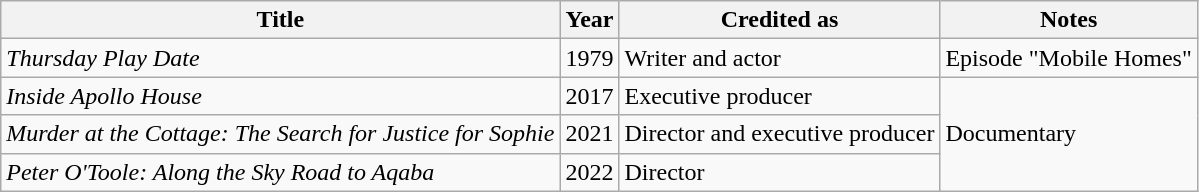<table class="wikitable sortable">
<tr>
<th>Title</th>
<th>Year</th>
<th>Credited as</th>
<th>Notes</th>
</tr>
<tr>
<td><em>Thursday Play Date</em></td>
<td>1979</td>
<td>Writer and actor</td>
<td>Episode "Mobile Homes"</td>
</tr>
<tr>
<td><em>Inside Apollo House</em></td>
<td>2017</td>
<td>Executive producer</td>
<td rowspan=3>Documentary</td>
</tr>
<tr>
<td><em>Murder at the Cottage: The Search for Justice for Sophie</em></td>
<td>2021</td>
<td>Director and executive producer</td>
</tr>
<tr>
<td><em>Peter O'Toole: Along the Sky Road to Aqaba</em></td>
<td>2022</td>
<td>Director</td>
</tr>
</table>
